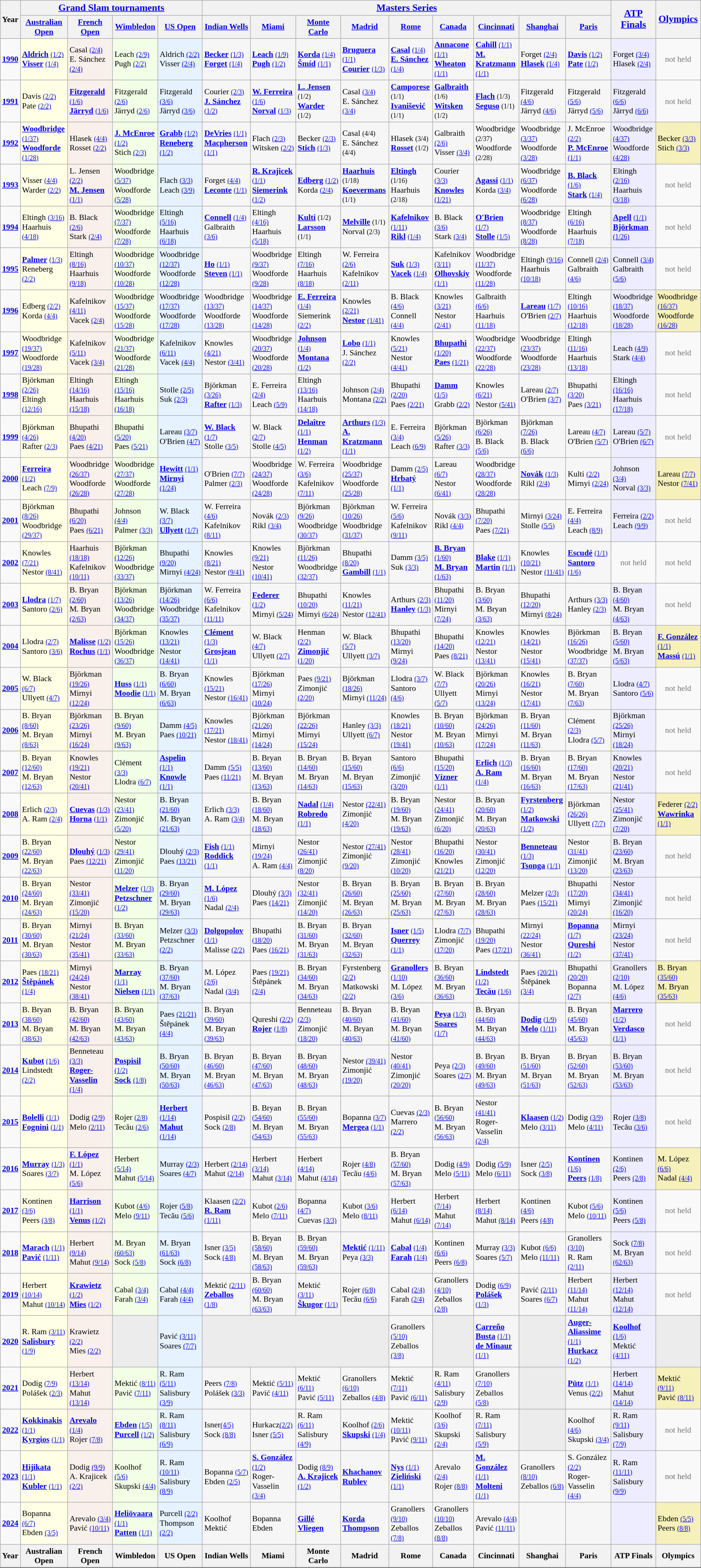<table class="wikitable nowrap" style="font-size:90%">
<tr>
<th rowspan="2">Year</th>
<th colspan="4"><big><a href='#'>Grand Slam tournaments</a></big></th>
<th colspan="9"><big><a href='#'>Masters Series</a><small></small></big></th>
<th rowspan="2"><big><a href='#'>ATP Finals</a></big></th>
<th rowspan="2"><big><a href='#'>Olympics</a></big></th>
</tr>
<tr>
<th><a href='#'>Australian Open</a></th>
<th><a href='#'>French Open</a></th>
<th><a href='#'>Wimbledon</a></th>
<th><a href='#'>US Open</a></th>
<th><a href='#'>Indian Wells</a></th>
<th><a href='#'>Miami</a></th>
<th><a href='#'>Monte Carlo</a></th>
<th><a href='#'>Madrid</a><small></small></th>
<th><a href='#'>Rome</a></th>
<th><a href='#'>Canada</a></th>
<th><a href='#'>Cincinnati</a></th>
<th><a href='#'>Shanghai</a><small></small></th>
<th><a href='#'>Paris</a></th>
</tr>
<tr>
<td align="center"><strong><a href='#'>1990</a></strong></td>
<td style="background:#FFFFE6;"> <a href='#'><strong>Aldrich</strong></a> <small><a href='#'>(1/2)</a></small><br> <a href='#'><strong>Visser</strong></a> <small><a href='#'>(1/4)</a></small></td>
<td style="background:#F9F0EB;"> Casal <small><a href='#'>(2/4)</a></small><br> E. Sánchez <small><a href='#'>(2/4)</a></small></td>
<td style="background:#F2FFE6;"> Leach <small><a href='#'>(2/9)</a></small><br> Pugh <small><a href='#'>(2/2)</a></small></td>
<td style="background:#E6F2FF;"> Aldrich <small><a href='#'>(2/2)</a></small><br> Visser <small><a href='#'>(2/4)</a></small></td>
<td style="background:#F6F6F6;"> <a href='#'><strong>Becker</strong></a> <small><a href='#'>(1/3)</a></small><br> <a href='#'><strong>Forget</strong></a> <small><a href='#'>(1/4)</a></small></td>
<td style="background:#F6F6F6;"> <a href='#'><strong>Leach</strong></a> <small><a href='#'>(1/9)</a></small><br> <a href='#'><strong>Pugh</strong></a> <small><a href='#'>(1/2)</a></small></td>
<td style="background:#F6F6F6;"> <a href='#'><strong>Korda</strong></a> <small><a href='#'>(1/4)</a></small><br> <a href='#'><strong>Šmíd</strong></a> <small><a href='#'>(1/1)</a></small></td>
<td style="background:#F6F6F6;"> <a href='#'><strong>Bruguera</strong></a> <small><a href='#'>(1/1)</a></small><br> <a href='#'><strong>Courier</strong></a> <small><a href='#'>(1/3)</a></small></td>
<td style="background:#F6F6F6;"> <a href='#'><strong>Casal</strong></a> <small><a href='#'>(1/4)</a></small><br> <a href='#'><strong>E. Sánchez</strong></a> <small><a href='#'>(1/4)</a></small></td>
<td style="background:#F6F6F6;"> <a href='#'><strong>Annacone</strong></a> <small><a href='#'>(1/1)</a></small><br> <a href='#'><strong>Wheaton</strong></a> <small><a href='#'>(1/1)</a></small></td>
<td style="background:#F6F6F6;"> <a href='#'><strong>Cahill</strong></a> <small><a href='#'>(1/1)</a></small><br> <a href='#'><strong>M. Kratzmann</strong></a> <small><a href='#'>(1/1)</a></small></td>
<td style="background:#F6F6F6;"> Forget <small><a href='#'>(2/4)</a></small><br> <a href='#'><strong>Hlasek</strong></a> <small><a href='#'>(1/4)</a></small></td>
<td style="background:#F6F6F6;"> <a href='#'><strong>Davis</strong></a> <small><a href='#'>(1/2)</a></small><br> <a href='#'><strong>Pate</strong></a> <small><a href='#'>(1/2)</a></small></td>
<td style="background:#EDEDFF;"> Forget <small><a href='#'>(3/4)</a></small><br> Hlasek <small><a href='#'>(2/4)</a></small></td>
<td style="color:#767676;" align="center">not held</td>
</tr>
<tr>
<td align="center"><strong><a href='#'>1991</a></strong></td>
<td style="background:#FFFFE6;"> Davis <small><a href='#'>(2/2)</a></small><br> Pate <small><a href='#'>(2/2)</a></small></td>
<td style="background:#F9F0EB;"> <a href='#'><strong>Fitzgerald</strong></a> <small><a href='#'>(1/6)</a></small><br> <a href='#'><strong>Järryd</strong></a> <small><a href='#'>(1/6)</a></small></td>
<td style="background:#F2FFE6;"> Fitzgerald <small><a href='#'>(2/6)</a></small><br> Järryd <small><a href='#'>(2/6)</a></small></td>
<td style="background:#E6F2FF;"> Fitzgerald <small><a href='#'>(3/6)</a></small><br> Järryd <small><a href='#'>(3/6)</a></small></td>
<td style="background:#F6F6F6;"> Courier <small><a href='#'>(2/3)</a></small><br> <a href='#'><strong>J. Sánchez</strong></a> <small><a href='#'>(1/2)</a></small></td>
<td style="background:#F6F6F6;"> <a href='#'><strong>W. Ferreira</strong></a> <small><a href='#'>(1/6)</a></small><br> <a href='#'><strong>Norval</strong></a> <small><a href='#'>(1/3)</a></small></td>
<td style="background:#F6F6F6;"> <a href='#'><strong>L. Jensen</strong></a> <small>(1/2)</small><br> <a href='#'><strong>Warder</strong></a> <small>(1/2)</small></td>
<td style="background:#F6F6F6;"> Casal <small><a href='#'>(3/4)</a></small><br> E. Sánchez <small><a href='#'>(3/4)</a></small></td>
<td style="background:#F6F6F6;"> <a href='#'><strong>Camporese</strong></a> <small>(1/1)</small><br> <a href='#'><strong>Ivanišević</strong></a> <small>(1/1)</small></td>
<td style="background:#F6F6F6;"> <a href='#'><strong>Galbraith</strong></a> <small>(1/6)</small><br> <a href='#'><strong>Witsken</strong></a> <small>(1/2)</small></td>
<td style="background:#F6F6F6;"> <a href='#'><strong>Flach</strong></a> <small>(1/3)</small><br> <a href='#'><strong>Seguso</strong></a> <small>(1/1)</small></td>
<td style="background:#F6F6F6;"> Fitzgerald <small><a href='#'>(4/6)</a></small><br> Järryd <small><a href='#'>(4/6)</a></small></td>
<td style="background:#F6F6F6;"> Fitzgerald <small><a href='#'>(5/6)</a></small><br> Järryd <small><a href='#'>(5/6)</a></small></td>
<td style="background:#EDEDFF;"> Fitzgerald <small><a href='#'>(6/6)</a></small><br> Järryd <small><a href='#'>(6/6)</a></small></td>
<td style="color:#767676;" align="center">not held</td>
</tr>
<tr>
<td align="center"><strong><a href='#'>1992</a></strong></td>
<td style="background:#FFFFE6;"> <a href='#'><strong>Woodbridge</strong></a> <small><a href='#'>(1/37)</a></small><br> <a href='#'><strong>Woodforde</strong></a> <small><a href='#'>(1/28)</a></small></td>
<td style="background:#F9F0EB;"> Hlasek <small><a href='#'>(4/4)</a></small><br> Rosset <small><a href='#'>(2/2)</a></small></td>
<td style="background:#F2FFE6;"> <a href='#'><strong>J. McEnroe</strong></a> <small><a href='#'>(1/2)</a></small><br> Stich <small><a href='#'>(2/3)</a></small></td>
<td style="background:#E6F2FF;"> <a href='#'><strong>Grabb</strong></a> <small><a href='#'>(1/2)</a></small><br> <a href='#'><strong>Reneberg</strong></a> <small><a href='#'>(1/2)</a></small></td>
<td style="background:#F6F6F6;"> <a href='#'><strong>DeVries</strong></a> <small><a href='#'>(1/1)</a></small><br> <a href='#'><strong>Macpherson</strong></a> <small><a href='#'>(1/1)</a></small></td>
<td style="background:#F6F6F6;"> Flach <small><a href='#'>(2/3)</a></small><br> Witsken <small><a href='#'>(2/2)</a></small></td>
<td style="background:#F6F6F6;"> Becker <small><a href='#'>(2/3)</a></small><br> <a href='#'><strong>Stich</strong></a> <small><a href='#'>(1/3)</a></small></td>
<td style="background:#F6F6F6;"> Casal <small>(4/4)</small><br> E. Sánchez <small>(4/4)</small></td>
<td style="background:#F6F6F6;"> Hlasek <small>(3/4)</small><br> <a href='#'><strong>Rosset</strong></a> <small>(1/2)</small></td>
<td style="background:#F6F6F6;"> Galbraith <small><a href='#'>(2/6)</a></small><br> Visser <small><a href='#'>(3/4)</a></small></td>
<td style="background:#F6F6F6;"> Woodbridge <small>(2/37)</small><br> Woodforde <small>(2/28)</small></td>
<td style="background:#F6F6F6;"> Woodbridge <small><a href='#'>(3/37)</a></small><br> Woodforde <small><a href='#'>(3/28)</a></small></td>
<td style="background:#F6F6F6;"> J. McEnroe <small><a href='#'>(2/2)</a></small><br> <a href='#'><strong>P. McEnroe</strong></a> <small><a href='#'>(1/1)</a></small></td>
<td style="background:#EDEDFF;"> Woodbridge <small><a href='#'>(4/37)</a></small><br> Woodforde <small><a href='#'>(4/28)</a></small></td>
<td style="background:#f6f0ba;"> Becker <small><a href='#'>(3/3)</a></small><br> Stich <small><a href='#'>(3/3)</a></small></td>
</tr>
<tr>
<td align="center"><strong><a href='#'>1993</a></strong></td>
<td style="background:#FFFFE6;"> Visser <small><a href='#'>(4/4)</a></small><br> Warder <small><a href='#'>(2/2)</a></small></td>
<td style="background:#F9F0EB;"> L. Jensen <small><a href='#'>(2/2)</a></small><br> <a href='#'><strong>M. Jensen</strong></a> <small><a href='#'>(1/1)</a></small></td>
<td style="background:#F2FFE6;"> Woodbridge <small><a href='#'>(5/37)</a></small><br> Woodforde <small><a href='#'>(5/28)</a></small></td>
<td style="background:#E6F2FF;"> Flach <small><a href='#'>(3/3)</a></small><br> Leach <small><a href='#'>(3/9)</a></small></td>
<td style="background:#F6F6F6;"> Forget <small><a href='#'>(4/4)</a></small><br> <a href='#'><strong>Leconte</strong></a> <small><a href='#'>(1/1)</a></small></td>
<td style="background:#F6F6F6;"> <a href='#'><strong>R. Krajicek</strong></a> <small><a href='#'>(1/1)</a></small><br> <a href='#'><strong>Siemerink</strong></a> <small><a href='#'>(1/2)</a></small></td>
<td style="background:#F6F6F6;"> <a href='#'><strong>Edberg</strong></a> <small><a href='#'>(1/2)</a></small><br> Korda <small><a href='#'>(2/4)</a></small></td>
<td style="background:#F6F6F6;"> <a href='#'><strong>Haarhuis</strong></a> <small>(1/18)</small><br> <a href='#'><strong>Koevermans</strong></a> <small>(1/1)</small></td>
<td style="background:#F6F6F6;"> <a href='#'><strong>Eltingh</strong></a> <small>(1/16)</small><br> Haarhuis <small>(2/18)</small></td>
<td style="background:#F6F6F6;"> Courier <small><a href='#'>(3/3)</a></small><br> <a href='#'><strong>Knowles</strong></a> <small><a href='#'>(1/21)</a></small></td>
<td style="background:#F6F6F6;"> <a href='#'><strong>Agassi</strong></a> <small><a href='#'>(1/1)</a></small><br> Korda <small><a href='#'>(3/4)</a></small></td>
<td style="background:#F6F6F6;"> Woodbridge <small><a href='#'>(6/37)</a></small><br> Woodforde <small><a href='#'>(6/28)</a></small></td>
<td style="background:#F6F6F6;"> <a href='#'><strong>B. Black</strong></a> <small><a href='#'>(1/6)</a></small><br> <a href='#'><strong>Stark</strong></a> <small><a href='#'>(1/4)</a></small></td>
<td style="background:#EDEDFF;"> Eltingh <small><a href='#'>(2/16)</a></small><br> Haarhuis <small><a href='#'>(3/18)</a></small></td>
<td style="color:#767676;" align="center">not held</td>
</tr>
<tr>
<td align="center"><strong><a href='#'>1994</a></strong></td>
<td style="background:#FFFFE6;"> Eltingh <small><a href='#'>(3/16)</a></small><br> Haarhuis <small><a href='#'>(4/18)</a></small></td>
<td style="background:#F9F0EB;"> B. Black <small><a href='#'>(2/6)</a></small><br> Stark <small><a href='#'>(2/4)</a></small></td>
<td style="background:#F2FFE6;"> Woodbridge <small><a href='#'>(7/37)</a></small><br> Woodforde <small><a href='#'>(7/28)</a></small></td>
<td style="background:#E6F2FF;"> Eltingh <small><a href='#'>(5/16)</a></small><br> Haarhuis <small><a href='#'>(6/18)</a></small></td>
<td style="background:#F6F6F6;"> <a href='#'><strong>Connell</strong></a> <small><a href='#'>(1/4)</a></small><br> Galbraith <small><a href='#'>(3/6)</a></small></td>
<td style="background:#F6F6F6;"> Eltingh <small><a href='#'>(4/16)</a></small><br> Haarhuis <small><a href='#'>(5/18)</a></small></td>
<td style="background:#F6F6F6;"> <a href='#'><strong>Kulti</strong></a> <small>(1/2)</small><br> <a href='#'><strong>Larsson</strong></a> <small>(1/1)</small></td>
<td style="background:#F6F6F6;"> <a href='#'><strong>Melville</strong></a> <small>(1/1)</small><br> Norval <small>(2/3)</small></td>
<td style="background:#F6F6F6;"> <a href='#'><strong>Kafelnikov</strong></a> <small><a href='#'>(1/11)</a></small><br> <a href='#'><strong>Rikl</strong></a> <small><a href='#'>(1/4)</a></small></td>
<td style="background:#F6F6F6;"> B. Black <small><a href='#'>(3/6)</a></small><br> Stark <small><a href='#'>(3/4)</a></small></td>
<td style="background:#F6F6F6;"> <a href='#'><strong>O'Brien</strong></a> <small><a href='#'>(1/7)</a></small><br> <a href='#'><strong>Stolle</strong></a> <small><a href='#'>(1/5)</a></small></td>
<td style="background:#F6F6F6;"> Woodbridge <small><a href='#'>(8/37)</a></small><br> Woodforde <small><a href='#'>(8/28)</a></small></td>
<td style="background:#F6F6F6;"> Eltingh <small><a href='#'>(6/16)</a></small><br> Haarhuis <small><a href='#'>(7/18)</a></small></td>
<td style="background:#EDEDFF;"> <a href='#'><strong>Apell</strong></a> <small><a href='#'>(1/1)</a></small><br> <a href='#'><strong>Björkman</strong></a> <small><a href='#'>(1/26)</a></small></td>
<td style="color:#767676;" align="center">not held</td>
</tr>
<tr>
<td align="center"><strong><a href='#'>1995</a></strong></td>
<td style="background:#FFFFE6;"> <a href='#'><strong>Palmer</strong></a> <small><a href='#'>(1/3)</a></small><br> Reneberg <small><a href='#'>(2/2)</a></small></td>
<td style="background:#F9F0EB;"> Eltingh <small><a href='#'>(8/16)</a></small><br> Haarhuis <small><a href='#'>(9/18)</a></small></td>
<td style="background:#F2FFE6;"> Woodbridge <small><a href='#'>(10/37)</a></small><br> Woodforde <small><a href='#'>(10/28)</a></small></td>
<td style="background:#E6F2FF;"> Woodbridge <small><a href='#'>(12/37)</a></small><br> Woodforde <small><a href='#'>(12/28)</a></small></td>
<td style="background:#F6F6F6;"> <a href='#'><strong>Ho</strong></a> <small><a href='#'>(1/1)</a></small><br> <a href='#'><strong>Steven</strong></a> <small><a href='#'>(1/1)</a></small></td>
<td style="background:#F6F6F6;"> Woodbridge <small><a href='#'>(9/37)</a></small><br> Woodforde <small><a href='#'>(9/28)</a></small></td>
<td style="background:#F6F6F6;"> Eltingh <small><a href='#'>(7/16)</a></small><br> Haarhuis <small><a href='#'>(8/18)</a></small></td>
<td style="background:#F6F6F6;"> W. Ferreira <small><a href='#'>(2/6)</a></small><br> Kafelnikov <small><a href='#'>(2/11)</a></small></td>
<td style="background:#F6F6F6;"> <a href='#'><strong>Suk</strong></a> <small><a href='#'>(1/3)</a></small><br> <a href='#'><strong>Vacek</strong></a> <small><a href='#'>(1/4)</a></small></td>
<td style="background:#F6F6F6;"> Kafelnikov <small><a href='#'>(3/11)</a></small><br> <a href='#'><strong>Olhovskiy</strong></a> <small><a href='#'>(1/1)</a></small></td>
<td style="background:#F6F6F6;"> Woodbridge <small><a href='#'>(11/37)</a></small><br> Woodforde <small><a href='#'>(11/28)</a></small></td>
<td style="background:#F6F6F6;"> Eltingh <small><a href='#'>(9/16)</a></small><br> Haarhuis <small><a href='#'>(10/18)</a></small></td>
<td style="background:#F6F6F6;"> Connell <small><a href='#'>(2/4)</a></small><br> Galbraith <small><a href='#'>(4/6)</a></small></td>
<td style="background:#EDEDFF;"> Connell <small><a href='#'>(3/4)</a></small><br> Galbraith <small><a href='#'>(5/6)</a></small></td>
<td style="color:#767676;" align="center">not held</td>
</tr>
<tr>
<td align="center"><strong><a href='#'>1996</a></strong></td>
<td style="background:#FFFFE6;"> Edberg <small><a href='#'>(2/2)</a></small><br> Korda <small><a href='#'>(4/4)</a></small></td>
<td style="background:#F9F0EB;"> Kafelnikov <small><a href='#'>(4/11)</a></small><br> Vacek <small><a href='#'>(2/4)</a></small></td>
<td style="background:#F2FFE6;"> Woodbridge <small><a href='#'>(15/37)</a></small><br> Woodforde <small><a href='#'>(15/28)</a></small></td>
<td style="background:#E6F2FF;"> Woodbridge <small><a href='#'>(17/37)</a></small><br> Woodforde <small><a href='#'>(17/28)</a></small></td>
<td style="background:#F6F6F6;"> Woodbridge <small><a href='#'>(13/37)</a></small><br> Woodforde <small><a href='#'>(13/28)</a></small></td>
<td style="background:#F6F6F6;"> Woodbridge <small><a href='#'>(14/37)</a></small><br> Woodforde <small><a href='#'>(14/28)</a></small></td>
<td style="background:#F6F6F6;"> <a href='#'><strong>E. Ferreira</strong></a> <small><a href='#'>(1/4)</a></small><br> Siemerink <small><a href='#'>(2/2)</a></small></td>
<td style="background:#F6F6F6;"> Knowles <small><a href='#'>(2/21)</a></small><br> <a href='#'><strong>Nestor</strong></a> <small><a href='#'>(1/41)</a></small></td>
<td style="background:#F6F6F6;"> B. Black <small><a href='#'>(4/6)</a></small><br> Connell <small><a href='#'>(4/4)</a></small></td>
<td style="background:#F6F6F6;"> Knowles <small><a href='#'>(3/21)</a></small><br> Nestor <small><a href='#'>(2/41)</a></small></td>
<td style="background:#F6F6F6;"> Galbraith <small><a href='#'>(6/6)</a></small><br> Haarhuis <small><a href='#'>(11/18)</a></small></td>
<td style="background:#F6F6F6;"> <a href='#'><strong>Lareau</strong></a> <small><a href='#'>(1/7)</a></small><br> O'Brien <small><a href='#'>(2/7)</a></small></td>
<td style="background:#F6F6F6;"> Eltingh <small><a href='#'>(10/16)</a></small><br> Haarhuis <small><a href='#'>(12/18)</a></small></td>
<td style="background:#EDEDFF;"> Woodbridge <small><a href='#'>(18/37)</a></small><br> Woodforde <small><a href='#'>(18/28)</a></small></td>
<td style="background:#f6f0ba;"> Woodbridge <small><a href='#'>(16/37)</a></small><br> Woodforde <small><a href='#'>(16/28)</a></small></td>
</tr>
<tr>
<td align="center"><strong><a href='#'>1997</a></strong></td>
<td style="background:#FFFFE6;"> Woodbridge <small><a href='#'>(19/37)</a></small><br> Woodforde <small><a href='#'>(19/28)</a></small></td>
<td style="background:#F9F0EB;"> Kafelnikov <small><a href='#'>(5/11)</a></small><br> Vacek <small><a href='#'>(3/4)</a></small></td>
<td style="background:#F2FFE6;"> Woodbridge <small><a href='#'>(21/37)</a></small><br> Woodforde <small><a href='#'>(21/28)</a></small></td>
<td style="background:#E6F2FF;"> Kafelnikov <small><a href='#'>(6/11)</a></small><br> Vacek <small><a href='#'>(4/4)</a></small></td>
<td style="background:#F6F6F6;"> Knowles <small><a href='#'>(4/21)</a></small><br> Nestor <small><a href='#'>(3/41)</a></small></td>
<td style="background:#F6F6F6;"> Woodbridge <small><a href='#'>(20/37)</a></small><br> Woodforde <small><a href='#'>(20/28)</a></small></td>
<td style="background:#F6F6F6;"> <a href='#'><strong>Johnson</strong></a> <small><a href='#'>(1/4)</a></small><br> <a href='#'><strong>Montana</strong></a> <small><a href='#'>(1/2)</a></small></td>
<td style="background:#F6F6F6;"> <a href='#'><strong>Lobo</strong></a> <small><a href='#'>(1/1)</a></small><br> J. Sánchez <small><a href='#'>(2/2)</a></small></td>
<td style="background:#F6F6F6;"> Knowles <small><a href='#'>(5/21)</a></small><br> Nestor <small><a href='#'>(4/41)</a></small></td>
<td style="background:#F6F6F6;"> <a href='#'><strong>Bhupathi</strong></a> <small><a href='#'>(1/20)</a></small><br> <a href='#'><strong>Paes</strong></a> <small><a href='#'>(1/21)</a></small></td>
<td style="background:#F6F6F6;"> Woodbridge <small><a href='#'>(22/37)</a></small><br> Woodforde <small><a href='#'>(22/28)</a></small></td>
<td style="background:#F6F6F6;"> Woodbridge <small><a href='#'>(23/37)</a></small><br> Woodforde <small><a href='#'>(23/28)</a></small></td>
<td style="background:#F6F6F6;"> Eltingh <small><a href='#'>(11/16)</a></small><br> Haarhuis <small><a href='#'>(13/18)</a></small></td>
<td style="background:#EDEDFF;"> Leach <small><a href='#'>(4/9)</a></small><br> Stark <small><a href='#'>(4/4)</a></small></td>
<td style="color:#767676;" align="center">not held</td>
</tr>
<tr>
<td align="center"><strong><a href='#'>1998</a></strong></td>
<td style="background:#FFFFE6;"> Björkman <small><a href='#'>(2/26)</a></small><br> Eltingh <small><a href='#'>(12/16)</a></small></td>
<td style="background:#F9F0EB;"> Eltingh <small><a href='#'>(14/16)</a></small><br> Haarhuis <small><a href='#'>(15/18)</a></small></td>
<td style="background:#F2FFE6;"> Eltingh <small><a href='#'>(15/16)</a></small><br> Haarhuis <small><a href='#'>(16/18)</a></small></td>
<td style="background:#E6F2FF;"> Stolle <small><a href='#'>(2/5)</a></small><br> Suk <small><a href='#'>(2/3)</a></small></td>
<td style="background:#F6F6F6;"> Björkman <small><a href='#'>(3/26)</a></small><br> <a href='#'><strong>Rafter</strong></a> <small><a href='#'>(1/3)</a></small></td>
<td style="background:#F6F6F6;"> E. Ferreira <small><a href='#'>(2/4)</a></small><br> Leach <small><a href='#'>(5/9)</a></small></td>
<td style="background:#F6F6F6;"> Eltingh <small><a href='#'>(13/16)</a></small><br> Haarhuis <small><a href='#'>(14/18)</a></small></td>
<td style="background:#F6F6F6;"> Johnson <small><a href='#'>(2/4)</a></small><br> Montana <small><a href='#'>(2/2)</a></small></td>
<td style="background:#F6F6F6;"> Bhupathi <small><a href='#'>(2/20)</a></small><br> Paes <small><a href='#'>(2/21)</a></small></td>
<td style="background:#F6F6F6;"> <a href='#'><strong>Damm</strong></a> <small><a href='#'>(1/5)</a></small><br> Grabb <small><a href='#'>(2/2)</a></small></td>
<td style="background:#F6F6F6;"> Knowles <small><a href='#'>(6/21)</a></small><br> Nestor <small><a href='#'>(5/41)</a></small></td>
<td style="background:#F6F6F6;"> Lareau <small><a href='#'>(2/7)</a></small><br> O'Brien <small><a href='#'>(3/7)</a></small></td>
<td style="background:#F6F6F6;"> Bhupathi <small><a href='#'>(3/20)</a></small><br> Paes <small><a href='#'>(3/21)</a></small></td>
<td style="background:#EDEDFF;"> Eltingh <small><a href='#'>(16/16)</a></small><br> Haarhuis <small><a href='#'>(17/18)</a></small></td>
<td style="color:#767676;" align="center">not held</td>
</tr>
<tr>
<td align="center"><strong><a href='#'>1999</a></strong></td>
<td style="background:#FFFFE6;"> Björkman <small><a href='#'>(4/26)</a></small><br> Rafter <small><a href='#'>(2/3)</a></small></td>
<td style="background:#F9F0EB;"> Bhupathi <small><a href='#'>(4/20)</a></small><br> Paes <small><a href='#'>(4/21)</a></small></td>
<td style="background:#F2FFE6;"> Bhupathi <small><a href='#'>(5/20)</a></small><br> Paes <small><a href='#'>(5/21)</a></small></td>
<td style="background:#E6F2FF;"> Lareau <small><a href='#'>(3/7)</a></small><br> O'Brien <small><a href='#'>(4/7)</a></small></td>
<td style="background:#F6F6F6;"> <a href='#'><strong>W. Black</strong></a> <small><a href='#'>(1/7)</a></small><br> Stolle <small><a href='#'>(3/5)</a></small></td>
<td style="background:#F6F6F6;"> W. Black <small><a href='#'>(2/7)</a></small><br> Stolle <small><a href='#'>(4/5)</a></small></td>
<td style="background:#F6F6F6;"> <a href='#'><strong>Delaître</strong></a> <small><a href='#'>(1/1)</a></small><br> <a href='#'><strong>Henman</strong></a> <small><a href='#'>(1/2)</a></small></td>
<td style="background:#F6F6F6;"> <a href='#'><strong>Arthurs</strong></a> <small><a href='#'>(1/3)</a></small><br> <a href='#'><strong>A. Kratzmann</strong></a> <small><a href='#'>(1/1)</a></small></td>
<td style="background:#F6F6F6;"> E. Ferreira <small><a href='#'>(3/4)</a></small><br> Leach <small><a href='#'>(6/9)</a></small></td>
<td style="background:#F6F6F6;"> Björkman <small><a href='#'>(5/26)</a></small><br> Rafter <small><a href='#'>(3/3)</a></small></td>
<td style="background:#F6F6F6;"> Björkman <small><a href='#'>(6/26)</a></small><br> B. Black <small><a href='#'>(5/6)</a></small></td>
<td style="background:#F6F6F6;"> Björkman <small><a href='#'>(7/26)</a></small><br> B. Black <small><a href='#'>(6/6)</a></small></td>
<td style="background:#F6F6F6;"> Lareau <small><a href='#'>(4/7)</a></small><br> O'Brien <small><a href='#'>(5/7)</a></small></td>
<td style="background:#EDEDFF;"> Lareau <small><a href='#'>(5/7)</a></small><br> O'Brien <small><a href='#'>(6/7)</a></small></td>
<td style="color:#767676;" align="center">not held</td>
</tr>
<tr>
<td align="center"><strong><a href='#'>2000</a></strong></td>
<td style="background:#FFFFE6;"> <a href='#'><strong>Ferreira</strong></a> <small><a href='#'>(1/2)</a></small><br> Leach <small><a href='#'>(7/9)</a></small></td>
<td style="background:#F9F0EB;"> Woodbridge <small><a href='#'>(26/37)</a></small><br> Woodforde <small><a href='#'>(26/28)</a></small></td>
<td style="background:#F2FFE6;"> Woodbridge <small><a href='#'>(27/37)</a></small><br> Woodforde <small><a href='#'>(27/28)</a></small></td>
<td style="background:#E6F2FF;"> <a href='#'><strong>Hewitt</strong></a> <small><a href='#'>(1/1)</a></small><br> <a href='#'><strong>Mirnyi</strong></a> <small><a href='#'>(1/24)</a></small></td>
<td style="background:#F6F6F6;"> O'Brien <small><a href='#'>(7/7)</a></small><br> Palmer <small><a href='#'>(2/3)</a></small></td>
<td style="background:#F6F6F6;"> Woodbridge <small><a href='#'>(24/37)</a></small><br> Woodforde <small><a href='#'>(24/28)</a></small></td>
<td style="background:#F6F6F6;"> W. Ferreira <small><a href='#'>(3/6)</a></small><br> Kafelnikov <small><a href='#'>(7/11)</a></small></td>
<td style="background:#F6F6F6;"> Woodbridge <small><a href='#'>(25/37)</a></small><br> Woodforde <small><a href='#'>(25/28)</a></small></td>
<td style="background:#F6F6F6;"> Damm <small><a href='#'>(2/5)</a></small><br> <a href='#'><strong>Hrbatý</strong></a> <small><a href='#'>(1/1)</a></small></td>
<td style="background:#F6F6F6;"> Lareau <small><a href='#'>(6/7)</a></small><br> Nestor <small><a href='#'>(6/41)</a></small></td>
<td style="background:#F6F6F6;"> Woodbridge <small><a href='#'>(28/37)</a></small><br> Woodforde <small><a href='#'>(28/28)</a></small></td>
<td style="background:#F6F6F6;"> <a href='#'><strong>Novák</strong></a> <small><a href='#'>(1/3)</a></small><br> Rikl <small><a href='#'>(2/4)</a></small></td>
<td style="background:#F6F6F6;"> Kulti <small><a href='#'>(2/2)</a></small><br> Mirnyi <small><a href='#'>(2/24)</a></small></td>
<td style="background:#EDEDFF;"> Johnson <small><a href='#'>(3/4)</a></small><br> Norval <small><a href='#'>(3/3)</a></small></td>
<td style="background:#f6f0ba;"> Lareau <small><a href='#'>(7/7)</a></small><br> Nestor <small><a href='#'>(7/41)</a></small></td>
</tr>
<tr>
<td align="center"><strong><a href='#'>2001</a></strong></td>
<td style="background:#FFFFE6;"> Björkman <small><a href='#'>(8/26)</a></small><br> Woodbridge <small><a href='#'>(29/37)</a></small></td>
<td style="background:#F9F0EB;"> Bhupathi <small><a href='#'>(6/20)</a></small><br> Paes <small><a href='#'>(6/21)</a></small></td>
<td style="background:#F2FFE6;"> Johnson <small><a href='#'>(4/4)</a></small><br> Palmer <small><a href='#'>(3/3)</a></small></td>
<td style="background:#E6F2FF;"> W. Black <small><a href='#'>(3/7)</a></small><br> <a href='#'><strong>Ullyett</strong></a> <small><a href='#'>(1/7)</a></small></td>
<td style="background:#F6F6F6;"> W. Ferreira <small><a href='#'>(4/6)</a></small><br> Kafelnikov <small><a href='#'>(8/11)</a></small></td>
<td style="background:#F6F6F6;"> Novák <small><a href='#'>(2/3)</a></small><br> Rikl <small><a href='#'>(3/4)</a></small></td>
<td style="background:#F6F6F6;"> Björkman <small><a href='#'>(9/26)</a></small><br> Woodbridge <small><a href='#'>(30/37)</a></small></td>
<td style="background:#F6F6F6;"> Björkman <small><a href='#'>(10/26)</a></small><br> Woodbridge <small><a href='#'>(31/37)</a></small></td>
<td style="background:#F6F6F6;"> W. Ferreira <small><a href='#'>(5/6)</a></small><br> Kafelnikov <small><a href='#'>(9/11)</a></small></td>
<td style="background:#F6F6F6;"> Novák <small><a href='#'>(3/3)</a></small><br> Rikl <small><a href='#'>(4/4)</a></small></td>
<td style="background:#F6F6F6;"> Bhupathi <small><a href='#'>(7/20)</a></small><br> Paes <small><a href='#'>(7/21)</a></small></td>
<td style="background:#F6F6F6;"> Mirnyi <small><a href='#'>(3/24)</a></small><br> Stolle <small><a href='#'>(5/5)</a></small></td>
<td style="background:#F6F6F6;"> E. Ferreira <small><a href='#'>(4/4)</a></small><br> Leach <small><a href='#'>(8/9)</a></small></td>
<td style="background:#EDEDFF;"> Ferreira <small><a href='#'>(2/2)</a></small><br> Leach <small><a href='#'>(9/9)</a></small></td>
<td style="color:#767676;" align="center">not held</td>
</tr>
<tr>
<td align="center"><strong><a href='#'>2002</a></strong></td>
<td style="background:#FFFFE6;"> Knowles <small><a href='#'>(7/21)</a></small><br> Nestor <small><a href='#'>(8/41)</a></small></td>
<td style="background:#F9F0EB;"> Haarhuis <small><a href='#'>(18/18)</a></small><br> Kafelnikov <small><a href='#'>(10/11)</a></small></td>
<td style="background:#F2FFE6;"> Björkman <small><a href='#'>(12/26)</a></small><br> Woodbridge <small><a href='#'>(33/37)</a></small></td>
<td style="background:#E6F2FF;"> Bhupathi <small><a href='#'>(9/20)</a></small><br> Mirnyi <small><a href='#'>(4/24)</a></small></td>
<td style="background:#F6F6F6;"> Knowles <small><a href='#'>(8/21)</a></small><br> Nestor <small><a href='#'>(9/41)</a></small></td>
<td style="background:#F6F6F6;"> Knowles <small><a href='#'>(9/21)</a></small><br> Nestor <small><a href='#'>(10/41)</a></small></td>
<td style="background:#F6F6F6;"> Björkman <small><a href='#'>(11/26)</a></small><br> Woodbridge <small><a href='#'>(32/37)</a></small></td>
<td style="background:#F6F6F6;"> Bhupathi <small><a href='#'>(8/20)</a></small><br> <a href='#'><strong>Gambill</strong></a> <small><a href='#'>(1/1)</a></small></td>
<td style="background:#F6F6F6;"> Damm <small><a href='#'>(3/5)</a></small><br> Suk <small><a href='#'>(3/3)</a></small></td>
<td style="background:#F6F6F6;"> <a href='#'><strong>B. Bryan</strong></a> <small><a href='#'>(1/60)</a></small><br> <a href='#'><strong>M. Bryan</strong></a> <small><a href='#'>(1/63)</a></small></td>
<td style="background:#F6F6F6;"> <a href='#'><strong>Blake</strong></a> <small><a href='#'>(1/1)</a></small><br> <a href='#'><strong>Martin</strong></a> <small><a href='#'>(1/1)</a></small></td>
<td style="background:#F6F6F6;"> Knowles <small><a href='#'>(10/21)</a></small><br> Nestor <small><a href='#'>(11/41)</a></small></td>
<td style="background:#F6F6F6;"> <a href='#'><strong>Escudé</strong></a> <small><a href='#'>(1/1)</a></small><br> <a href='#'><strong>Santoro</strong></a> <small><a href='#'>(1/6)</a></small></td>
<td style="color:#767676;" align="center">not held</td>
<td style="color:#767676;" align="center">not held</td>
</tr>
<tr>
<td align="center"><strong><a href='#'>2003</a></strong></td>
<td style="background:#FFFFE6;"> <a href='#'><strong>Llodra</strong></a> <small><a href='#'>(1/7)</a></small><br> Santoro <small><a href='#'>(2/6)</a></small></td>
<td style="background:#F9F0EB;"> B. Bryan <small><a href='#'>(2/60)</a></small><br> M. Bryan <small><a href='#'>(2/63)</a></small></td>
<td style="background:#F2FFE6;"> Björkman <small><a href='#'>(13/26)</a></small><br> Woodbridge <small><a href='#'>(34/37)</a></small></td>
<td style="background:#E6F2FF;"> Björkman <small><a href='#'>(14/26)</a></small><br> Woodbridge <small><a href='#'>(35/37)</a></small></td>
<td style="background:#F6F6F6;"> W. Ferreira <small><a href='#'>(6/6)</a></small><br> Kafelnikov <small><a href='#'>(11/11)</a></small></td>
<td style="background:#F6F6F6;"> <a href='#'><strong>Federer</strong></a> <small><a href='#'>(1/2)</a></small><br> Mirnyi <small><a href='#'>(5/24)</a></small></td>
<td style="background:#F6F6F6;"> Bhupathi <small><a href='#'>(10/20)</a></small><br> Mirnyi <small><a href='#'>(6/24)</a></small></td>
<td style="background:#F6F6F6;"> Knowles <small><a href='#'>(11/21)</a></small><br> Nestor <small><a href='#'>(12/41)</a></small></td>
<td style="background:#F6F6F6;"> Arthurs <small><a href='#'>(2/3)</a></small><br> <a href='#'><strong>Hanley</strong></a> <small><a href='#'>(1/3)</a></small></td>
<td style="background:#F6F6F6;"> Bhupathi <small><a href='#'>(11/20)</a></small><br> Mirnyi <small><a href='#'>(7/24)</a></small></td>
<td style="background:#F6F6F6;"> B. Bryan <small><a href='#'>(3/60)</a></small><br> M. Bryan <small><a href='#'>(3/63)</a></small></td>
<td style="background:#F6F6F6;"> Bhupathi <small><a href='#'>(12/20)</a></small><br> Mirnyi <small><a href='#'>(8/24)</a></small></td>
<td style="background:#F6F6F6;"> Arthurs <small><a href='#'>(3/3)</a></small><br> Hanley <small><a href='#'>(2/3)</a></small></td>
<td style="background:#EDEDFF;"> B. Bryan <small><a href='#'>(4/60)</a></small><br> M. Bryan <small><a href='#'>(4/63)</a></small></td>
<td style="color:#767676;" align="center">not held</td>
</tr>
<tr>
<td align="center"><strong><a href='#'>2004</a></strong></td>
<td style="background:#FFFFE6;"> Llodra <small><a href='#'>(2/7)</a></small><br> Santoro <small><a href='#'>(3/6)</a></small></td>
<td style="background:#F9F0EB;"> <a href='#'><strong>Malisse</strong></a> <small><a href='#'>(1/2)</a></small><br> <a href='#'><strong>Rochus</strong></a> <small><a href='#'>(1/1)</a></small></td>
<td style="background:#F2FFE6;"> Björkman <small><a href='#'>(15/26)</a></small><br> Woodbridge <small><a href='#'>(36/37)</a></small></td>
<td style="background:#E6F2FF;"> Knowles <small><a href='#'>(13/21)</a></small><br> Nestor <small><a href='#'>(14/41)</a></small></td>
<td style="background:#F6F6F6;"> <a href='#'><strong>Clément</strong></a> <small><a href='#'>(1/3)</a></small><br> <a href='#'><strong>Grosjean</strong></a> <small><a href='#'>(1/1)</a></small></td>
<td style="background:#F6F6F6;"> W. Black <small><a href='#'>(4/7)</a></small><br> Ullyett <small><a href='#'>(2/7)</a></small></td>
<td style="background:#F6F6F6;"> Henman <small><a href='#'>(2/2)</a></small><br> <a href='#'><strong>Zimonjić</strong></a> <small><a href='#'>(1/20)</a></small></td>
<td style="background:#F6F6F6;"> W. Black <small><a href='#'>(5/7)</a></small><br> Ullyett <small><a href='#'>(3/7)</a></small></td>
<td style="background:#F6F6F6;"> Bhupathi <small><a href='#'>(13/20)</a></small><br> Mirnyi <small><a href='#'>(9/24)</a></small></td>
<td style="background:#F6F6F6;"> Bhupathi <small><a href='#'>(14/20)</a></small><br> Paes <small><a href='#'>(8/21)</a></small></td>
<td style="background:#F6F6F6;"> Knowles <small><a href='#'>(12/21)</a></small><br> Nestor <small><a href='#'>(13/41)</a></small></td>
<td style="background:#F6F6F6;"> Knowles <small><a href='#'>(14/21)</a></small><br> Nestor <small><a href='#'>(15/41)</a></small></td>
<td style="background:#F6F6F6;"> Björkman <small><a href='#'>(16/26)</a></small><br> Woodbridge <small><a href='#'>(37/37)</a></small></td>
<td style="background:#EDEDFF;"> B. Bryan <small><a href='#'>(5/60)</a></small><br> M. Bryan <small><a href='#'>(5/63)</a></small></td>
<td style="background:#f6f0ba;"> <a href='#'><strong>F. González</strong></a> <small><a href='#'>(1/1)</a></small><br> <a href='#'><strong>Massú</strong></a> <small><a href='#'>(1/1)</a></small></td>
</tr>
<tr>
<td align="center"><strong><a href='#'>2005</a></strong></td>
<td style="background:#FFFFE6;"> W. Black <small><a href='#'>(6/7)</a></small><br> Ullyett <small><a href='#'>(4/7)</a></small></td>
<td style="background:#F9F0EB;"> Björkman <small><a href='#'>(19/26)</a></small><br> Mirnyi <small><a href='#'>(12/24)</a></small></td>
<td style="background:#F2FFE6;"> <a href='#'><strong>Huss</strong></a> <small><a href='#'>(1/1)</a></small><br> <a href='#'><strong>Moodie</strong></a> <small><a href='#'>(1/1)</a></small></td>
<td style="background:#E6F2FF;"> B. Bryan <small><a href='#'>(6/60)</a></small><br> M. Bryan <small><a href='#'>(6/63)</a></small></td>
<td style="background:#F6F6F6;"> Knowles <small><a href='#'>(15/21)</a></small><br> Nestor <small><a href='#'>(16/41)</a></small></td>
<td style="background:#F6F6F6;"> Björkman <small><a href='#'>(17/26)</a></small><br> Mirnyi <small><a href='#'>(10/24)</a></small></td>
<td style="background:#F6F6F6;"> Paes <small><a href='#'>(9/21)</a></small><br> Zimonjić <small><a href='#'>(2/20)</a></small></td>
<td style="background:#F6F6F6;"> Björkman <small><a href='#'>(18/26)</a></small><br> Mirnyi <small><a href='#'>(11/24)</a></small></td>
<td style="background:#F6F6F6;"> Llodra <small><a href='#'>(3/7)</a></small><br> Santoro <small><a href='#'>(4/6)</a></small></td>
<td style="background:#F6F6F6;"> W. Black <small><a href='#'>(7/7)</a></small><br> Ullyett <small><a href='#'>(5/7)</a></small></td>
<td style="background:#F6F6F6;"> Björkman <small><a href='#'>(20/26)</a></small><br> Mirnyi <small><a href='#'>(13/24)</a></small></td>
<td style="background:#F6F6F6;"> Knowles <small><a href='#'>(16/21)</a></small><br> Nestor <small><a href='#'>(17/41)</a></small></td>
<td style="background:#F6F6F6;"> B. Bryan <small><a href='#'>(7/60)</a></small><br> M. Bryan <small><a href='#'>(7/63)</a></small></td>
<td style="background:#EDEDFF;"> Llodra <small><a href='#'>(4/7)</a></small><br> Santoro <small><a href='#'>(5/6)</a></small></td>
<td style="color:#767676;" align="center">not held</td>
</tr>
<tr>
<td align="center"><strong><a href='#'>2006</a></strong></td>
<td style="background:#FFFFE6;"> B. Bryan <small><a href='#'>(8/60)</a></small><br> M. Bryan <small><a href='#'>(8/63)</a></small></td>
<td style="background:#F9F0EB;"> Björkman <small><a href='#'>(23/26)</a></small><br> Mirnyi <small><a href='#'>(16/24)</a></small></td>
<td style="background:#F2FFE6;"> B. Bryan <small><a href='#'>(9/60)</a></small><br> M. Bryan <small><a href='#'>(9/63)</a></small></td>
<td style="background:#E6F2FF;"> Damm <small><a href='#'>(4/5)</a></small><br> Paes <small><a href='#'>(10/21)</a></small></td>
<td style="background:#F6F6F6;"> Knowles <small><a href='#'>(17/21)</a></small><br> Nestor <small><a href='#'>(18/41)</a></small></td>
<td style="background:#F6F6F6;"> Björkman <small><a href='#'>(21/26)</a></small><br> Mirnyi <small><a href='#'>(14/24)</a></small></td>
<td style="background:#F6F6F6;"> Björkman <small><a href='#'>(22/26)</a></small><br> Mirnyi <small><a href='#'>(15/24)</a></small></td>
<td style="background:#F6F6F6;"> Hanley <small><a href='#'>(3/3)</a></small><br> Ullyett <small><a href='#'>(6/7)</a></small></td>
<td style="background:#F6F6F6;"> Knowles <small><a href='#'>(18/21)</a></small><br> Nestor <small><a href='#'>(19/41)</a></small></td>
<td style="background:#F6F6F6;"> B. Bryan <small><a href='#'>(10/60)</a></small><br> M. Bryan <small><a href='#'>(10/63)</a></small></td>
<td style="background:#F6F6F6;"> Björkman <small><a href='#'>(24/26)</a></small><br> Mirnyi <small><a href='#'>(17/24)</a></small></td>
<td style="background:#F6F6F6;"> B. Bryan <small><a href='#'>(11/60)</a></small><br> M. Bryan <small><a href='#'>(11/63)</a></small></td>
<td style="background:#F6F6F6;"> Clément <small><a href='#'>(2/3)</a></small><br> Llodra <small><a href='#'>(5/7)</a></small></td>
<td style="background:#EDEDFF;"> Björkman <small><a href='#'>(25/26)</a></small><br> Mirnyi <small><a href='#'>(18/24)</a></small></td>
<td style="color:#767676;" align="center">not held</td>
</tr>
<tr>
<td align="center"><strong><a href='#'>2007</a></strong></td>
<td style="background:#FFFFE6;"> B. Bryan <small><a href='#'>(12/60)</a></small><br> M. Bryan <small><a href='#'>(12/63)</a></small></td>
<td style="background:#F9F0EB;"> Knowles <small><a href='#'>(19/21)</a></small><br> Nestor <small><a href='#'>(20/41)</a></small></td>
<td style="background:#F2FFE6;"> Clément <small><a href='#'>(3/3)</a></small><br> Llodra <small><a href='#'>(6/7)</a></small></td>
<td style="background:#E6F2FF;"> <a href='#'><strong>Aspelin</strong></a> <small><a href='#'>(1/1)</a></small><br> <a href='#'><strong>Knowle</strong></a> <small><a href='#'>(1/1)</a></small></td>
<td style="background:#F6F6F6;"> Damm <small><a href='#'>(5/5)</a></small><br> Paes <small><a href='#'>(11/21)</a></small></td>
<td style="background:#F6F6F6;"> B. Bryan <small><a href='#'>(13/60)</a></small><br> M. Bryan <small><a href='#'>(13/63)</a></small></td>
<td style="background:#F6F6F6;"> B. Bryan <small><a href='#'>(14/60)</a></small><br> M. Bryan <small><a href='#'>(14/63)</a></small></td>
<td style="background:#F6F6F6;"> B. Bryan <small><a href='#'>(15/60)</a></small><br> M. Bryan <small><a href='#'>(15/63)</a></small></td>
<td style="background:#F6F6F6;"> Santoro <small><a href='#'>(6/6)</a></small><br> Zimonjić <small><a href='#'>(3/20)</a></small></td>
<td style="background:#F6F6F6;"> Bhupathi <small><a href='#'>(15/20)</a></small><br> <a href='#'><strong>Vízner</strong></a> <small><a href='#'>(1/1)</a></small></td>
<td style="background:#F6F6F6;"> <a href='#'><strong>Erlich</strong></a> <small><a href='#'>(1/3)</a></small><br> <a href='#'><strong>A. Ram</strong></a> <small><a href='#'>(1/4)</a></small></td>
<td style="background:#F6F6F6;"> B. Bryan <small><a href='#'>(16/60)</a></small><br> M. Bryan <small><a href='#'>(16/63)</a></small></td>
<td style="background:#F6F6F6;"> B. Bryan <small><a href='#'>(17/60)</a></small><br> M. Bryan <small><a href='#'>(17/63)</a></small></td>
<td style="background:#EDEDFF;"> Knowles <small><a href='#'>(20/21)</a></small><br> Nestor <small><a href='#'>(21/41)</a></small></td>
<td style="color:#767676;" align="center">not held</td>
</tr>
<tr>
<td align="center"><strong><a href='#'>2008</a></strong></td>
<td style="background:#FFFFE6;"> Erlich <small><a href='#'>(2/3)</a></small><br> A. Ram <small><a href='#'>(2/4)</a></small></td>
<td style="background:#F9F0EB;"> <a href='#'><strong>Cuevas</strong></a> <small><a href='#'>(1/3)</a></small><br> <a href='#'><strong>Horna</strong></a> <small><a href='#'>(1/1)</a></small></td>
<td style="background:#F2FFE6;"> Nestor <small><a href='#'>(23/41)</a></small><br> Zimonjić <small><a href='#'>(5/20)</a></small></td>
<td style="background:#E6F2FF;"> B. Bryan <small><a href='#'>(21/60)</a></small><br> M. Bryan <small><a href='#'>(21/63)</a></small></td>
<td style="background:#F6F6F6;"> Erlich <small><a href='#'>(3/3)</a></small><br> A. Ram <small><a href='#'>(3/4)</a></small></td>
<td style="background:#F6F6F6;"> B. Bryan <small><a href='#'>(18/60)</a></small><br> M. Bryan <small><a href='#'>(18/63)</a></small></td>
<td style="background:#F6F6F6;"> <a href='#'><strong>Nadal</strong></a> <small><a href='#'>(1/4)</a></small><br> <a href='#'><strong>Robredo</strong></a> <small><a href='#'>(1/1)</a></small></td>
<td style="background:#F6F6F6;"> Nestor <small><a href='#'>(22/41)</a></small><br> Zimonjić <small><a href='#'>(4/20)</a></small></td>
<td style="background:#F6F6F6;"> B. Bryan <small><a href='#'>(19/60)</a></small><br> M. Bryan <small><a href='#'>(19/63)</a></small></td>
<td style="background:#F6F6F6;"> Nestor <small><a href='#'>(24/41)</a></small><br> Zimonjić <small><a href='#'>(6/20)</a></small></td>
<td style="background:#F6F6F6;"> B. Bryan <small><a href='#'>(20/60)</a></small><br> M. Bryan <small><a href='#'>(20/63)</a></small></td>
<td style="background:#F6F6F6;"> <a href='#'><strong>Fyrstenberg</strong></a> <small><a href='#'>(1/2)</a></small><br> <a href='#'><strong>Matkowski</strong></a> <small><a href='#'>(1/2)</a></small></td>
<td style="background:#F6F6F6;"> Björkman <small><a href='#'>(26/26)</a></small><br> Ullyett <small><a href='#'>(7/7)</a></small></td>
<td style="background:#EDEDFF;"> Nestor <small><a href='#'>(25/41)</a></small><br> Zimonjić <small><a href='#'>(7/20)</a></small></td>
<td style="background:#f6f0ba;"> Federer <small><a href='#'>(2/2)</a></small><br> <a href='#'><strong>Wawrinka</strong></a> <small><a href='#'>(1/1)</a></small></td>
</tr>
<tr>
<td align="center"><strong><a href='#'>2009</a></strong></td>
<td style="background:#FFFFE6;"> B. Bryan <small><a href='#'>(22/60)</a></small><br> M. Bryan <small><a href='#'>(22/63)</a></small></td>
<td style="background:#F9F0EB;"> <a href='#'><strong>Dlouhý</strong></a> <small><a href='#'>(1/3)</a></small><br> Paes <small><a href='#'>(12/21)</a></small></td>
<td style="background:#F2FFE6;"> Nestor <small><a href='#'>(29/41)</a></small><br> Zimonjić <small><a href='#'>(11/20)</a></small></td>
<td style="background:#E6F2FF;"> Dlouhý <small><a href='#'>(2/3)</a></small><br> Paes <small><a href='#'>(13/21)</a></small></td>
<td style="background:#F6F6F6;"> <a href='#'><strong>Fish</strong></a> <small><a href='#'>(1/1)</a></small><br> <a href='#'><strong>Roddick</strong></a> <small><a href='#'>(1/1)</a></small></td>
<td style="background:#F6F6F6;"> Mirnyi <small><a href='#'>(19/24)</a></small><br> A. Ram <small><a href='#'>(4/4)</a></small></td>
<td style="background:#F6F6F6;"> Nestor <small><a href='#'>(26/41)</a></small><br> Zimonjić <small><a href='#'>(8/20)</a></small></td>
<td style="background:#F6F6F6;"> Nestor <small><a href='#'>(27/41)</a></small><br> Zimonjić <small><a href='#'>(9/20)</a></small></td>
<td style="background:#F6F6F6;"> Nestor <small><a href='#'>(28/41)</a></small><br> Zimonjić <small><a href='#'>(10/20)</a></small></td>
<td style="background:#F6F6F6;"> Bhupathi <small><a href='#'>(16/20)</a></small><br> Knowles <small><a href='#'>(21/21)</a></small></td>
<td style="background:#F6F6F6;"> Nestor <small><a href='#'>(30/41)</a></small><br> Zimonjić <small><a href='#'>(12/20)</a></small></td>
<td style="background:#F6F6F6;"> <a href='#'><strong>Benneteau</strong></a> <small><a href='#'>(1/3)</a></small><br> <a href='#'><strong>Tsonga</strong></a> <small><a href='#'>(1/1)</a></small></td>
<td style="background:#F6F6F6;"> Nestor <small><a href='#'>(31/41)</a></small><br> Zimonjić <small><a href='#'>(13/20)</a></small></td>
<td style="background:#EDEDFF;"> B. Bryan <small><a href='#'>(23/60)</a></small><br> M. Bryan <small><a href='#'>(23/63)</a></small></td>
<td style="color:#767676;" align="center">not held</td>
</tr>
<tr>
<td align="center"><strong><a href='#'>2010</a></strong></td>
<td style="background:#FFFFE6;"> B. Bryan <small><a href='#'>(24/60)</a></small><br> M. Bryan <small><a href='#'>(24/63)</a></small></td>
<td style="background:#F9F0EB;"> Nestor <small><a href='#'>(33/41)</a></small><br> Zimonjić <small><a href='#'>(15/20)</a></small></td>
<td style="background:#F2FFE6;"> <a href='#'><strong>Melzer</strong></a> <small><a href='#'>(1/3)</a></small><br> <a href='#'><strong>Petzschner</strong></a> <small><a href='#'>(1/2)</a></small></td>
<td style="background:#E6F2FF;"> B. Bryan <small><a href='#'>(29/60)</a></small><br> M. Bryan <small><a href='#'>(29/63)</a></small></td>
<td style="background:#F6F6F6;"> <a href='#'><strong>M. López</strong></a> <small><a href='#'>(1/6)</a></small><br> Nadal <small><a href='#'>(2/4)</a></small></td>
<td style="background:#F6F6F6;"> Dlouhý <small><a href='#'>(3/3)</a></small><br> Paes <small><a href='#'>(14/21)</a></small></td>
<td style="background:#F6F6F6;"> Nestor <small><a href='#'>(32/41)</a></small><br> Zimonjić <small><a href='#'>(14/20)</a></small></td>
<td style="background:#F6F6F6;"> B. Bryan <small><a href='#'>(26/60)</a></small><br> M. Bryan <small><a href='#'>(26/63)</a></small></td>
<td style="background:#F6F6F6;"> B. Bryan <small><a href='#'>(25/60)</a></small><br> M. Bryan <small><a href='#'>(25/63)</a></small></td>
<td style="background:#F6F6F6;"> B. Bryan <small><a href='#'>(27/60)</a></small><br> M. Bryan <small><a href='#'>(27/63)</a></small></td>
<td style="background:#F6F6F6;"> B. Bryan <small><a href='#'>(28/60)</a></small><br> M. Bryan <small><a href='#'>(28/63)</a></small></td>
<td style="background:#F6F6F6;"> Melzer <small><a href='#'>(2/3)</a></small><br> Paes <small><a href='#'>(15/21)</a></small></td>
<td style="background:#F6F6F6;"> Bhupathi <small><a href='#'>(17/20)</a></small><br> Mirnyi <small><a href='#'>(20/24)</a></small></td>
<td style="background:#EDEDFF;"> Nestor <small><a href='#'>(34/41)</a></small><br> Zimonjić <small><a href='#'>(16/20)</a></small></td>
<td style="color:#767676;" align="center">not held</td>
</tr>
<tr>
<td align="center"><strong><a href='#'>2011</a></strong></td>
<td style="background:#FFFFE6;"> B. Bryan <small><a href='#'>(30/60)</a></small><br> M. Bryan <small><a href='#'>(30/63)</a></small></td>
<td style="background:#F9F0EB;"> Mirnyi <small><a href='#'>(21/24)</a></small><br> Nestor <small><a href='#'>(35/41)</a></small></td>
<td style="background:#F2FFE6;"> B. Bryan <small><a href='#'>(33/60)</a></small><br> M. Bryan <small><a href='#'>(33/63)</a></small></td>
<td style="background:#E6F2FF;"> Melzer <small><a href='#'>(3/3)</a></small><br> Petzschner <small><a href='#'>(2/2)</a></small></td>
<td style="background:#F6F6F6;"> <a href='#'><strong>Dolgopolov</strong></a> <small><a href='#'>(1/1)</a></small><br> Malisse <small><a href='#'>(2/2)</a></small></td>
<td style="background:#F6F6F6;"> Bhupathi <small><a href='#'>(18/20)</a></small><br> Paes <small><a href='#'>(16/21)</a></small></td>
<td style="background:#F6F6F6;"> B. Bryan <small><a href='#'>(31/60)</a></small><br> M. Bryan <small><a href='#'>(31/63)</a></small></td>
<td style="background:#F6F6F6;"> B. Bryan <small><a href='#'>(32/60)</a></small><br> M. Bryan <small><a href='#'>(32/63)</a></small></td>
<td style="background:#F6F6F6;"> <a href='#'><strong>Isner</strong></a> <small><a href='#'>(1/5)</a></small><br> <a href='#'><strong>Querrey</strong></a> <small><a href='#'>(1/1)</a></small></td>
<td style="background:#F6F6F6;"> Llodra <small><a href='#'>(7/7)</a></small><br> Zimonjić <small><a href='#'>(17/20)</a></small></td>
<td style="background:#F6F6F6;"> Bhupathi <small><a href='#'>(19/20)</a></small><br> Paes <small><a href='#'>(17/21)</a></small></td>
<td style="background:#F6F6F6;"> Mirnyi <small><a href='#'>(22/24)</a></small><br> Nestor <small><a href='#'>(36/41)</a></small></td>
<td style="background:#F6F6F6;"> <a href='#'><strong>Bopanna</strong></a> <small><a href='#'>(1/7)</a></small><br> <a href='#'><strong>Qureshi</strong></a> <small><a href='#'>(1/2)</a></small></td>
<td style="background:#EDEDFF;"> Mirnyi <small><a href='#'>(23/24)</a></small><br> Nestor <small><a href='#'>(37/41)</a></small></td>
<td style="color:#767676;" align="center">not held</td>
</tr>
<tr>
<td align="center"><strong><a href='#'>2012</a></strong></td>
<td style="background:#FFFFE6;"> Paes <small><a href='#'>(18/21)</a></small><br> <a href='#'><strong>Štěpánek</strong></a> <small><a href='#'>(1/4)</a></small></td>
<td style="background:#F9F0EB;"> Mirnyi <small><a href='#'>(24/24)</a></small><br> Nestor <small><a href='#'>(38/41)</a></small></td>
<td style="background:#F2FFE6;"> <a href='#'><strong>Marray</strong></a> <small><a href='#'>(1/1)</a></small><br> <a href='#'><strong>Nielsen</strong></a> <small><a href='#'>(1/1)</a></small></td>
<td style="background:#E6F2FF;"> B. Bryan <small><a href='#'>(37/60)</a></small><br> M. Bryan <small><a href='#'>(37/63)</a></small></td>
<td style="background:#F6F6F6;"> M. López <small><a href='#'>(2/6)</a></small><br> Nadal <small><a href='#'>(3/4)</a></small></td>
<td style="background:#F6F6F6;"> Paes <small><a href='#'>(19/21)</a></small><br> Štěpánek <small><a href='#'>(2/4)</a></small></td>
<td style="background:#F6F6F6;"> B. Bryan <small><a href='#'>(34/60)</a></small><br> M. Bryan <small><a href='#'>(34/63)</a></small></td>
<td style="background:#F6F6F6;"> Fyrstenberg <small><a href='#'>(2/2)</a></small><br> Matkowski <small><a href='#'>(2/2)</a></small></td>
<td style="background:#F6F6F6;"> <a href='#'><strong>Granollers</strong></a> <small><a href='#'>(1/10)</a></small><br> M. López <small><a href='#'>(3/6)</a></small></td>
<td style="background:#F6F6F6;"> B. Bryan <small><a href='#'>(36/60)</a></small><br> M. Bryan <small><a href='#'>(36/63)</a></small></td>
<td style="background:#F6F6F6;"> <a href='#'><strong>Lindstedt</strong></a> <small><a href='#'>(1/2)</a></small><br> <a href='#'><strong>Tecău</strong></a> <small><a href='#'>(1/6)</a></small></td>
<td style="background:#F6F6F6;"> Paes <small><a href='#'>(20/21)</a></small><br> Štěpánek <small><a href='#'>(3/4)</a></small></td>
<td style="background:#F6F6F6;"> Bhupathi <small><a href='#'>(20/20)</a></small><br> Bopanna <small><a href='#'>(2/7)</a></small></td>
<td style="background:#EDEDFF;"> Granollers <small><a href='#'>(2/10)</a></small><br> M. López <small><a href='#'>(4/6)</a></small></td>
<td style="background:#f6f0ba;"> B. Bryan <small><a href='#'>(35/60)</a></small><br> M. Bryan <small><a href='#'>(35/63)</a></small></td>
</tr>
<tr>
<td align="center"><strong><a href='#'>2013</a></strong></td>
<td style="background:#FFFFE6;"> B. Bryan <small><a href='#'>(38/60)</a></small><br> M. Bryan <small><a href='#'>(38/63)</a></small></td>
<td style="background:#F9F0EB;"> B. Bryan <small><a href='#'>(42/60)</a></small><br> M. Bryan <small><a href='#'>(42/63)</a></small></td>
<td style="background:#F2FFE6;"> B. Bryan <small><a href='#'>(43/60)</a></small><br> M. Bryan <small><a href='#'>(43/63)</a></small></td>
<td style="background:#E6F2FF;"> Paes <small><a href='#'>(21/21)</a></small><br> Štěpánek <small><a href='#'>(4/4)</a></small></td>
<td style="background:#F6F6F6;"> B. Bryan <small><a href='#'>(39/60)</a></small><br> M. Bryan <small><a href='#'>(39/63)</a></small></td>
<td style="background:#F6F6F6;"> Qureshi <small><a href='#'>(2/2)</a></small><br> <a href='#'><strong>Rojer</strong></a> <small><a href='#'>(1/8)</a></small></td>
<td style="background:#F6F6F6;"> Benneteau <small><a href='#'>(2/3)</a></small><br> Zimonjić <small><a href='#'>(18/20)</a></small></td>
<td style="background:#F6F6F6;"> B. Bryan <small><a href='#'>(40/60)</a></small><br> M. Bryan <small><a href='#'>(40/63)</a></small></td>
<td style="background:#F6F6F6;"> B. Bryan <small><a href='#'>(41/60)</a></small><br> M. Bryan <small><a href='#'>(41/60)</a></small></td>
<td style="background:#F6F6F6;"> <a href='#'><strong>Peya</strong></a> <small><a href='#'>(1/3)</a></small><br> <a href='#'><strong>Soares</strong></a> <small><a href='#'>(1/7)</a></small></td>
<td style="background:#F6F6F6;"> B. Bryan <small><a href='#'>(44/60)</a></small><br> M. Bryan <small><a href='#'>(44/63)</a></small></td>
<td style="background:#F6F6F6;"> <a href='#'><strong>Dodig</strong></a> <small><a href='#'>(1/9)</a></small><br> <a href='#'><strong>Melo</strong></a> <small><a href='#'>(1/11)</a></small></td>
<td style="background:#F6F6F6;"> B. Bryan <small><a href='#'>(45/60)</a></small><br> M. Bryan <small><a href='#'>(45/63)</a></small></td>
<td style="background:#EDEDFF;"> <a href='#'><strong>Marrero</strong></a> <small><a href='#'>(1/2)</a></small><br> <a href='#'><strong>Verdasco</strong></a> <small><a href='#'>(1/1)</a></small></td>
<td style="color:#767676;" align="center">not held</td>
</tr>
<tr>
<td align="center"><strong><a href='#'>2014</a></strong></td>
<td style="background:#FFFFE6;"> <a href='#'><strong>Kubot</strong></a> <small><a href='#'>(1/6)</a></small><br> Lindstedt <small><a href='#'>(2/2)</a></small></td>
<td style="background:#F9F0EB;"> Benneteau <small><a href='#'>(3/3)</a></small><br> <a href='#'><strong>Roger-Vasselin</strong></a> <small><a href='#'>(1/4)</a></small></td>
<td style="background:#F2FFE6;"> <a href='#'><strong>Pospisil</strong></a> <small><a href='#'>(1/2)</a></small><br> <a href='#'><strong>Sock</strong></a> <small><a href='#'>(1/8)</a></small></td>
<td style="background:#E6F2FF;"> B. Bryan <small><a href='#'>(50/60)</a></small><br> M. Bryan <small><a href='#'>(50/63)</a></small></td>
<td style="background:#F6F6F6;"> B. Bryan <small><a href='#'>(46/60)</a></small><br> M. Bryan <small><a href='#'>(46/63)</a></small></td>
<td style="background:#F6F6F6;"> B. Bryan <small><a href='#'>(47/60)</a></small><br> M. Bryan <small><a href='#'>(47/63)</a></small></td>
<td style="background:#F6F6F6;"> B. Bryan <small><a href='#'>(48/60)</a></small><br> M. Bryan <small><a href='#'>(48/63)</a></small></td>
<td style="background:#F6F6F6;"> Nestor <small><a href='#'>(39/41)</a></small><br> Zimonjić <small><a href='#'>(19/20)</a></small></td>
<td style="background:#F6F6F6;"> Nestor <small><a href='#'>(40/41)</a></small><br> Zimonjić <small><a href='#'>(20/20)</a></small></td>
<td style="background:#F6F6F6;"> Peya <small><a href='#'>(2/3)</a></small><br> Soares <small><a href='#'>(2/7)</a></small></td>
<td style="background:#F6F6F6;"> B. Bryan <small><a href='#'>(49/60)</a></small><br> M. Bryan <small><a href='#'>(49/63)</a></small></td>
<td style="background:#F6F6F6;"> B. Bryan <small><a href='#'>(51/60)</a></small><br> M. Bryan <small><a href='#'>(51/63)</a></small></td>
<td style="background:#F6F6F6;"> B. Bryan <small><a href='#'>(52/60)</a></small><br> M. Bryan <small><a href='#'>(52/63)</a></small></td>
<td style="background:#EDEDFF;"> B. Bryan <small><a href='#'>(53/60)</a></small><br> M. Bryan <small><a href='#'>(53/63)</a></small></td>
<td style="color:#767676;" align="center">not held</td>
</tr>
<tr>
<td align="center"><strong><a href='#'>2015</a></strong></td>
<td style="background:#FFFFE6;"> <a href='#'><strong>Bolelli</strong></a> <small><a href='#'>(1/1)</a></small><br> <a href='#'><strong>Fognini</strong></a> <small><a href='#'>(1/1)</a></small></td>
<td style="background:#F9F0EB;"> Dodig <small><a href='#'>(2/9)</a></small><br> Melo <small><a href='#'>(2/11)</a></small></td>
<td style="background:#F2FFE6;"> Rojer <small><a href='#'>(2/8)</a></small><br> Tecău <small><a href='#'>(2/6)</a></small></td>
<td style="background:#E6F2FF;"> <a href='#'><strong>Herbert</strong></a> <small><a href='#'>(1/14)</a></small><br> <a href='#'><strong>Mahut</strong></a> <small><a href='#'>(1/14)</a></small></td>
<td style="background:#F6F6F6;"> Pospisil <small><a href='#'>(2/2)</a></small><br> Sock <small><a href='#'>(2/8)</a></small></td>
<td style="background:#F6F6F6;"> B. Bryan <small><a href='#'>(54/60)</a></small><br> M. Bryan <small><a href='#'>(54/63)</a></small></td>
<td style="background:#F6F6F6;"> B. Bryan <small><a href='#'>(55/60)</a></small><br> M. Bryan <small><a href='#'>(55/63)</a></small></td>
<td style="background:#F6F6F6;"> Bopanna <small><a href='#'>(3/7)</a></small><br> <a href='#'><strong>Mergea</strong></a> <small><a href='#'>(1/1)</a></small></td>
<td style="background:#F6F6F6;"> Cuevas <small><a href='#'>(2/3)</a></small><br> Marrero <small><a href='#'>(2/2)</a></small></td>
<td style="background:#F6F6F6;"> B. Bryan <small><a href='#'>(56/60)</a></small><br> M. Bryan <small><a href='#'>(56/63)</a></small></td>
<td style="background:#F6F6F6;"> Nestor <small><a href='#'>(41/41)</a></small><br> Roger-Vasselin <small><a href='#'>(2/4)</a></small></td>
<td style="background:#F6F6F6;"> <a href='#'><strong>Klaasen</strong></a> <small><a href='#'>(1/2)</a></small><br> Melo <small><a href='#'>(3/11)</a></small></td>
<td style="background:#F6F6F6;"> Dodig <small><a href='#'>(3/9)</a></small><br> Melo <small><a href='#'>(4/11)</a></small></td>
<td style="background:#EDEDFF;"> Rojer <small><a href='#'>(3/8)</a></small><br> Tecău <small><a href='#'>(3/6)</a></small></td>
<td style="color:#767676;" align="center">not held</td>
</tr>
<tr>
<td align="center"><strong><a href='#'>2016</a></strong></td>
<td style="background:#FFFFE6;"> <a href='#'><strong>Murray</strong></a> <small><a href='#'>(1/3)</a></small><br> Soares <small><a href='#'>(3/7)</a></small></td>
<td style="background:#F9F0EB;"> <a href='#'><strong>F. López</strong></a> <small><a href='#'>(1/1)</a></small><br> M. López <small><a href='#'>(5/6)</a></small></td>
<td style="background:#F2FFE6;"> Herbert <small><a href='#'>(5/14)</a></small><br> Mahut <small><a href='#'>(5/14)</a></small></td>
<td style="background:#E6F2FF;"> Murray <small><a href='#'>(2/3)</a></small><br> Soares <small><a href='#'>(4/7)</a></small></td>
<td style="background:#F6F6F6;"> Herbert <small><a href='#'>(2/14)</a></small><br> Mahut <small><a href='#'>(2/14)</a></small></td>
<td style="background:#F6F6F6;"> Herbert <small><a href='#'>(3/14)</a></small><br> Mahut <small><a href='#'>(3/14)</a></small></td>
<td style="background:#F6F6F6;"> Herbert <small><a href='#'>(4/14)</a></small><br> Mahut <small><a href='#'>(4/14)</a></small></td>
<td style="background:#F6F6F6;"> Rojer <small><a href='#'>(4/8)</a></small><br> Tecău <small><a href='#'>(4/6)</a></small></td>
<td style="background:#F6F6F6;"> B. Bryan <small><a href='#'>(57/60)</a></small><br> M. Bryan <small><a href='#'>(57/63)</a></small></td>
<td style="background:#F6F6F6;"> Dodig <small><a href='#'>(4/9)</a></small><br> Melo <small><a href='#'>(5/11)</a></small></td>
<td style="background:#F6F6F6;"> Dodig <small><a href='#'>(5/9)</a></small><br> Melo <small><a href='#'>(6/11)</a></small></td>
<td style="background:#F6F6F6;"> Isner <small><a href='#'>(2/5)</a></small><br> Sock <small><a href='#'>(3/8)</a></small></td>
<td style="background:#F6F6F6;"> <a href='#'><strong>Kontinen</strong></a> <small><a href='#'>(1/6)</a></small><br> <a href='#'><strong>Peers</strong></a> <small><a href='#'>(1/8)</a></small></td>
<td style="background:#EDEDFF;"> Kontinen <small><a href='#'>(2/6)</a></small><br> Peers <small><a href='#'>(2/8)</a></small></td>
<td style="background:#f6f0ba;"> M. López <small><a href='#'>(6/6)</a></small><br> Nadal <small><a href='#'>(4/4)</a></small></td>
</tr>
<tr>
<td align="center"><strong><a href='#'>2017</a></strong></td>
<td style="background:#FFFFE6;"> Kontinen <small><a href='#'>(3/6)</a></small><br> Peers <small><a href='#'>(3/8)</a></small></td>
<td style="background:#F9F0EB;"> <a href='#'><strong>Harrison</strong></a> <small><a href='#'>(1/1)</a></small><br> <a href='#'><strong>Venus</strong></a> <small><a href='#'>(1/2)</a></small></td>
<td style="background:#F2FFE6;"> Kubot <small><a href='#'>(4/6)</a></small><br> Melo <small><a href='#'>(9/11)</a></small></td>
<td style="background:#E6F2FF;"> Rojer <small><a href='#'>(5/8)</a></small><br> Tecău <small><a href='#'>(5/6)</a></small></td>
<td style="background:#F6F6F6;"> Klaasen <small><a href='#'>(2/2)</a></small><br> <a href='#'><strong>R. Ram</strong></a> <small><a href='#'>(1/11)</a></small></td>
<td style="background:#F6F6F6;"> Kubot <small><a href='#'>(2/6)</a></small><br> Melo <small><a href='#'>(7/11)</a></small></td>
<td style="background:#F6F6F6;"> Bopanna <small><a href='#'>(4/7)</a></small><br> Cuevas <small><a href='#'>(3/3)</a></small></td>
<td style="background:#F6F6F6;"> Kubot <small><a href='#'>(3/6)</a></small><br> Melo <small><a href='#'>(8/11)</a></small></td>
<td style="background:#F6F6F6;"> Herbert <small><a href='#'>(6/14)</a></small><br> Mahut <small><a href='#'>(6/14)</a></small></td>
<td style="background:#F6F6F6;"> Herbert <small><a href='#'>(7/14)</a></small><br> Mahut <small><a href='#'>(7/14)</a></small></td>
<td style="background:#F6F6F6;"> Herbert <small><a href='#'>(8/14)</a></small><br> Mahut <small><a href='#'>(8/14)</a></small></td>
<td style="background:#F6F6F6;"> Kontinen <small><a href='#'>(4/6)</a></small><br> Peers <small><a href='#'>(4/8)</a></small></td>
<td style="background:#F6F6F6;"> Kubot <small><a href='#'>(5/6)</a></small><br> Melo <small><a href='#'>(10/11)</a></small></td>
<td style="background:#EDEDFF;"> Kontinen <small><a href='#'>(5/6)</a></small><br> Peers <small><a href='#'>(5/8)</a></small></td>
<td style="color:#767676;" align="center">not held</td>
</tr>
<tr>
<td align="center"><strong><a href='#'>2018</a></strong></td>
<td style="background:#FFFFE6;"> <a href='#'><strong>Marach</strong></a> <small><a href='#'>(1/1)</a></small><br> <a href='#'><strong>Pavić</strong></a> <small><a href='#'>(1/11)</a></small></td>
<td style="background:#F9F0EB;"> Herbert <small><a href='#'>(9/14)</a></small><br> Mahut <small><a href='#'>(9/14)</a></small></td>
<td style="background:#F2FFE6;"> M. Bryan <small><a href='#'>(60/63)</a></small><br> Sock <small><a href='#'>(5/8)</a></small></td>
<td style="background:#E6F2FF;"> M. Bryan <small><a href='#'>(61/63)</a></small><br> Sock <small><a href='#'>(6/8)</a></small></td>
<td style="background:#F6F6F6;"> Isner <small><a href='#'>(3/5)</a></small><br> Sock <small><a href='#'>(4/8)</a></small></td>
<td style="background:#F6F6F6;"> B. Bryan <small><a href='#'>(58/60)</a></small><br> M. Bryan <small><a href='#'>(58/63)</a></small></td>
<td style="background:#F6F6F6;"> B. Bryan <small><a href='#'>(59/60)</a></small><br> M. Bryan <small><a href='#'>(59/63)</a></small></td>
<td style="background:#F6F6F6;"> <a href='#'><strong>Mektić</strong></a> <small><a href='#'>(1/11)</a></small><br> Peya <small><a href='#'>(3/3)</a></small></td>
<td style="background:#F6F6F6;"> <a href='#'><strong>Cabal</strong></a> <small><a href='#'>(1/4)</a></small><br> <a href='#'><strong>Farah</strong></a> <small><a href='#'>(1/4)</a></small></td>
<td style="background:#F6F6F6;"> Kontinen <small><a href='#'>(6/6)</a></small><br> Peers <small><a href='#'>(6/8)</a></small></td>
<td style="background:#F6F6F6;"> Murray <small><a href='#'>(3/3)</a></small><br> Soares <small><a href='#'>(5/7)</a></small></td>
<td style="background:#F6F6F6;"> Kubot <small><a href='#'>(6/6)</a></small><br> Melo <small><a href='#'>(11/11)</a></small></td>
<td style="background:#F6F6F6;"> Granollers <small><a href='#'>(3/10)</a></small><br> R. Ram <small><a href='#'>(2/11)</a></small></td>
<td style="background:#EDEDFF;"> Sock <small><a href='#'>(7/8)</a></small><br> M. Bryan <small><a href='#'>(62/63)</a></small></td>
<td style="color:#767676;" align="center">not held</td>
</tr>
<tr>
<td align="center"><strong><a href='#'>2019</a></strong></td>
<td style="background:#FFFFE6;"> Herbert <small><a href='#'>(10/14)</a></small><br> Mahut <small><a href='#'>(10/14)</a></small></td>
<td style="background:#F9F0EB;"> <a href='#'><strong>Krawietz</strong></a> <small><a href='#'>(1/2)</a></small><br> <a href='#'><strong>Mies</strong></a> <small><a href='#'>(1/2)</a></small></td>
<td style="background:#F2FFE6;"> Cabal <small><a href='#'>(3/4)</a></small><br> Farah <small><a href='#'>(3/4)</a></small></td>
<td style="background:#E6F2FF;"> Cabal <small><a href='#'>(4/4)</a></small><br> Farah <small><a href='#'>(4/4)</a></small></td>
<td style="background:#F6F6F6;"> Mektić <small><a href='#'>(2/11)</a></small><br> <a href='#'><strong>Zeballos</strong></a> <small><a href='#'>(1/8)</a></small></td>
<td style="background:#F6F6F6;"> B. Bryan <small><a href='#'>(60/60)</a></small><br> M. Bryan <small><a href='#'>(63/63)</a></small></td>
<td style="background:#F6F6F6;"> Mektić <small><a href='#'>(3/11)</a></small><br> <a href='#'><strong>Škugor</strong></a> <small><a href='#'>(1/1)</a></small></td>
<td style="background:#F6F6F6;"> Rojer <small><a href='#'>(6/8)</a></small><br> Tecău <small><a href='#'>(6/6)</a></small></td>
<td style="background:#F6F6F6;"> Cabal <small><a href='#'>(2/4)</a></small><br> Farah <small><a href='#'>(2/4)</a></small></td>
<td style="background:#F6F6F6;"> Granollers <small><a href='#'>(4/10)</a></small><br> Zeballos <small><a href='#'>(2/8)</a></small></td>
<td style="background:#F6F6F6;"> Dodig <small><a href='#'>(6/9)</a></small><br> <a href='#'><strong>Polášek</strong></a> <small><a href='#'>(1/3)</a></small></td>
<td style="background:#F6F6F6;"> Pavić <small><a href='#'>(2/11)</a></small><br> Soares <small><a href='#'>(6/7)</a></small></td>
<td style="background:#F6F6F6;"> Herbert <small><a href='#'>(11/14)</a></small><br> Mahut <small><a href='#'>(11/14)</a></small></td>
<td style="background:#EDEDFF;"> Herbert <small><a href='#'>(12/14)</a></small><br> Mahut <small><a href='#'>(12/14)</a></small></td>
<td style="color:#767676;" align="center">not held</td>
</tr>
<tr>
<td align="center"><strong><a href='#'>2020</a></strong></td>
<td style="background:#FFFFE6;"> R. Ram <small><a href='#'>(3/11)</a></small><br> <a href='#'><strong>Salisbury</strong></a> <small><a href='#'>(1/9)</a></small></td>
<td style="background:#F9F0EB;"> Krawietz <small><a href='#'>(2/2)</a></small><br> Mies <small><a href='#'>(2/2)</a></small></td>
<td align="center" style="background: #ececec; color:#767676;"> <small></small></td>
<td style="background:#E6F2FF;"> Pavić <small><a href='#'>(3/11)</a></small><br> Soares <small><a href='#'>(7/7)</a></small></td>
<td align="center" colspan="4" style="background: #ececec; color:#767676;"></td>
<td style="background:#F6F6F6;"> Granollers <small><a href='#'>(5/10)</a></small><br> Zeballos <small><a href='#'>(3/8)</a></small></td>
<td align="center" style="background: #ececec; color:#767676;"> <small></small></td>
<td style="background:#F6F6F6;"> <a href='#'><strong>Carreño Busta</strong></a> <small><a href='#'>(1/1)</a></small><br> <a href='#'><strong>de Minaur</strong></a> <small><a href='#'>(1/1)</a></small></td>
<td align="center" style="background: #ececec; color:#767676;"> <small></small></td>
<td style="background:#F6F6F6;"> <a href='#'><strong>Auger-Aliassime</strong></a> <small><a href='#'>(1/1)</a></small><br> <a href='#'><strong>Hurkacz</strong></a> <small><a href='#'>(1/2)</a></small></td>
<td style="background:#EDEDFF;"> <a href='#'><strong>Koolhof</strong></a> <small><a href='#'>(1/6)</a></small><br> Mektić <small><a href='#'>(4/11)</a></small></td>
<td align="center" style="background: #ececec; color:#767676;"> <small></small></td>
</tr>
<tr>
<td align="center"><strong><a href='#'>2021</a></strong></td>
<td style="background:#FFFFE6;"> Dodig <small><a href='#'>(7/9)</a></small><br> Polášek <small><a href='#'>(2/3)</a></small></td>
<td style="background:#F9F0EB;"> Herbert <small><a href='#'>(13/14)</a></small><br> Mahut <small><a href='#'>(13/14)</a></small></td>
<td style="background:#F2FFE6;"> Mektić <small><a href='#'>(8/11)</a></small><br> Pavić <small><a href='#'>(7/11)</a></small></td>
<td style="background:#E6F2FF;"> R. Ram <small><a href='#'>(5/11)</a></small><br> Salisbury <small><a href='#'>(3/9)</a></small></td>
<td style="background:#F6F6F6;"> Peers <small><a href='#'>(7/8)</a></small><br> Polášek <small><a href='#'>(3/3)</a></small></td>
<td style="background:#F6F6F6;"> Mektić <small><a href='#'>(5/11)</a></small><br> Pavić <small><a href='#'>(4/11)</a></small></td>
<td style="background:#F6F6F6;"> Mektić <small><a href='#'>(6/11)</a></small><br> Pavić <small><a href='#'>(5/11)</a></small></td>
<td style="background:#F6F6F6;"> Granollers <small><a href='#'>(6/10)</a></small><br> Zeballos <small><a href='#'>(4/8)</a></small></td>
<td style="background:#F6F6F6;"> Mektić <small><a href='#'>(7/11)</a></small><br> Pavić <small><a href='#'>(6/11)</a></small></td>
<td style="background:#F6F6F6;"> R. Ram <small><a href='#'>(4/11)</a></small><br> Salisbury <small><a href='#'>(2/9)</a></small></td>
<td style="background:#F6F6F6;"> Granollers <small><a href='#'>(7/10)</a></small><br> Zeballos <small><a href='#'>(5/8)</a></small></td>
<td style="background:#ececec; color:#767676;" align="center"> <small></small></td>
<td style="background:#F6F6F6;"> <a href='#'><strong>Pütz</strong></a> <small><a href='#'>(1/1)</a></small><br> Venus <small><a href='#'>(2/2)</a></small></td>
<td style="background:#EDEDFF;"> Herbert <small><a href='#'>(14/14)</a></small><br> Mahut <small><a href='#'>(14/14)</a></small></td>
<td style="background:#f6f0ba;"> Mektić <small><a href='#'>(9/11)</a></small><br> Pavić <small><a href='#'>(8/11)</a></small></td>
</tr>
<tr>
<td align="center"><strong><a href='#'>2022</a></strong></td>
<td style="background:#FFFFE6;"> <a href='#'><strong>Kokkinakis</strong></a> <small><a href='#'>(1/1)</a></small><br> <a href='#'><strong>Kyrgios</strong></a> <small><a href='#'>(1/1)</a></small></td>
<td style="background:#F9F0EB;"> <a href='#'><strong>Arevalo</strong></a> <small><a href='#'>(1/4)</a></small><br> Rojer <small><a href='#'>(7/8)</a></small></td>
<td style="background:#F2FFE6;"> <a href='#'><strong>Ebden</strong></a> <small><a href='#'>(1/5)</a></small><br> <a href='#'><strong>Purcell</strong></a> <small><a href='#'>(1/2)</a></small></td>
<td style="background:#E6F2FF;"> R. Ram <small><a href='#'>(8/11)</a></small><br> Salisbury <small><a href='#'>(6/9)</a></small></td>
<td style="background:#F6F6F6;"> Isner<small><a href='#'>(4/5)</a></small><br> Sock <small><a href='#'>(8/8)</a></small></td>
<td style="background:#F6F6F6;"> Hurkacz<small><a href='#'>(2/2)</a></small><br> Isner <small><a href='#'>(5/5)</a></small></td>
<td style="background:#F6F6F6;"> R. Ram <small><a href='#'>(6/11)</a></small><br> Salisbury <small><a href='#'>(4/9)</a></small></td>
<td style="background:#F6F6F6;"> Koolhof <small><a href='#'>(2/6)</a></small><br> <a href='#'><strong>Skupski</strong></a> <small><a href='#'>(1/4)</a></small></td>
<td style="background:#F6F6F6;"> Mektić <small><a href='#'>(10/11)</a></small><br> Pavić <small><a href='#'>(9/11)</a></small></td>
<td style="background:#F6F6F6;"> Koolhof <small><a href='#'>(3/6)</a></small><br> Skupski <small><a href='#'>(2/4)</a></small></td>
<td style="background:#F6F6F6;"> R. Ram <small><a href='#'>(7/11)</a></small><br> Salisbury <small><a href='#'>(5/9)</a></small></td>
<td style="background:#ececec; color:#767676;" align="center"> <small></small></td>
<td style="background:#F6F6F6;"> Koolhof <small><a href='#'>(4/6)</a></small><br> Skupski <small><a href='#'>(3/4)</a></small></td>
<td style="background:#EDEDFF;"> R. Ram <small><a href='#'>(9/11)</a></small><br> Salisbury <small><a href='#'>(7/9)</a></small></td>
<td style="color:#767676;" align="center">not held</td>
</tr>
<tr>
<td align="center"><strong><a href='#'>2023</a></strong></td>
<td style="background:#FFFFE6;"> <a href='#'><strong>Hijikata</strong></a> <small><a href='#'>(1/1)</a></small><br> <a href='#'><strong>Kubler</strong></a> <small><a href='#'>(1/1)</a></small></td>
<td style="background:#F9F0EB;"> Dodig <small><a href='#'>(9/9)</a></small><br> A. Krajicek <small><a href='#'>(2/2)</a></small></td>
<td style="background:#F2FFE6;"> Koolhof <small><a href='#'>(5/6)</a></small><br> Skupski <small><a href='#'>(4/4)</a></small></td>
<td style="background:#E6F2FF;"> R. Ram <small><a href='#'>(10/11)</a></small><br> Salisbury <small><a href='#'>(8/9)</a></small></td>
<td style="background:#F6F6F6;"> Bopanna <small><a href='#'>(5/7)</a></small><br> Ebden <small><a href='#'>(2/5)</a></small></td>
<td style="background:#F6F6F6;"> <a href='#'><strong>S. González</strong></a> <small><a href='#'>(1/2)</a></small><br> Roger-Vasselin <small><a href='#'>(3/4)</a></small></td>
<td style="background:#F6F6F6;"> Dodig <small><a href='#'>(8/9)</a></small><br> <a href='#'><strong>A. Krajicek</strong></a> <small><a href='#'>(1/2)</a></small></td>
<td style="background:#F6F6F6;"> <a href='#'><strong>Khachanov</strong></a>  <br> <a href='#'><strong>Rublev</strong></a> </td>
<td style="background:#F6F6F6;"> <a href='#'><strong>Nys</strong></a> <small><a href='#'>(1/1)</a></small> <br>  <a href='#'><strong>Zieliński</strong></a> <small><a href='#'>(1/1)</a></small></td>
<td style="background:#F6F6F6;"> Arevalo <small><a href='#'>(2/4)</a></small><br> Rojer <small><a href='#'>(8/8)</a></small></td>
<td style="background:#F6F6F6;"> <a href='#'><strong>M. González</strong></a> <small><a href='#'>(1/1)</a></small><br> <a href='#'><strong>Molteni</strong></a> <small><a href='#'>(1/1)</a></small></td>
<td style="background:#F6F6F6;"> Granollers <small><a href='#'>(8/10)</a></small><br> Zeballos <small><a href='#'>(6/8)</a></small></td>
<td style="background:#F6F6F6;"> S. González <small><a href='#'>(2/2)</a></small><br> Roger-Vasselin <small><a href='#'>(4/4)</a></small></td>
<td style="background:#EDEDFF;"> R. Ram <small><a href='#'>(11/11)</a></small><br> Salisbury <small><a href='#'>(9/9)</a></small></td>
<td style="color:#696969;" align="center">not held</td>
</tr>
<tr>
<td align="center"><strong><a href='#'>2024</a></strong></td>
<td style="background:#FFFFE6;"> Bopanna <small><a href='#'>(6/7)</a></small><br> Ebden <small><a href='#'>(3/5)</a></small></td>
<td style="background:#F9F0EB;"> Arevalo <small><a href='#'>(3/4)</a></small><br> Pavić <small><a href='#'>(10/11)</a></small></td>
<td style="background:#F2FFE6;"> <a href='#'><strong>Heliövaara</strong></a> <small><a href='#'>(1/1)</a></small><br> <a href='#'><strong>Patten</strong></a> <small><a href='#'>(1/1)</a></small></td>
<td style="background:#E6F2FF;"> Purcell <small><a href='#'>(2/2)</a></small><br> Thompson <small><a href='#'>(2/2)</a></small></td>
<td style="background:#F6F6F6;"> Koolhof <br> Mektić </td>
<td style="background:#F6F6F6;"> Bopanna <br> Ebden </td>
<td style="background:#F6F6F6;"> <a href='#'><strong>Gillé</strong></a>  <br> <a href='#'><strong>Vliegen</strong></a> </td>
<td style="background:#F6F6F6;"> <a href='#'><strong>Korda</strong></a>  <br> <a href='#'><strong>Thompson</strong></a> </td>
<td style="background:#F6F6F6;"> Granollers <small><a href='#'>(9/10)</a></small><br> Zeballos <small><a href='#'>(7/8)</a></small></td>
<td style="background:#F6F6F6;"> Granollers <small><a href='#'>(10/10)</a></small><br> Zeballos <small><a href='#'>(8/8)</a></small></td>
<td style="background:#F6F6F6;"> Arevalo <small><a href='#'>(4/4)</a></small><br> Pavić <small><a href='#'>(11/11)</a></small></td>
<td style="background:#F6F6F6;"></td>
<td style="background:#F6F6F6;"></td>
<td style="background:#EDEDFF;"></td>
<td style="background:#f6f0ba;"> Ebden <small><a href='#'>(5/5)</a></small><br> Peers <small><a href='#'>(8/8)</a></small></td>
</tr>
<tr style="border-bottom: 2px solid gray;">
<th>Year</th>
<th>Australian Open</th>
<th>French Open</th>
<th>Wimbledon</th>
<th>US Open</th>
<th>Indian Wells</th>
<th>Miami</th>
<th>Monte Carlo</th>
<th>Madrid<small></small></th>
<th>Rome</th>
<th>Canada</th>
<th>Cincinnati</th>
<th>Shanghai<small></small></th>
<th>Paris</th>
<th>ATP Finals</th>
<th>Olympics</th>
</tr>
</table>
